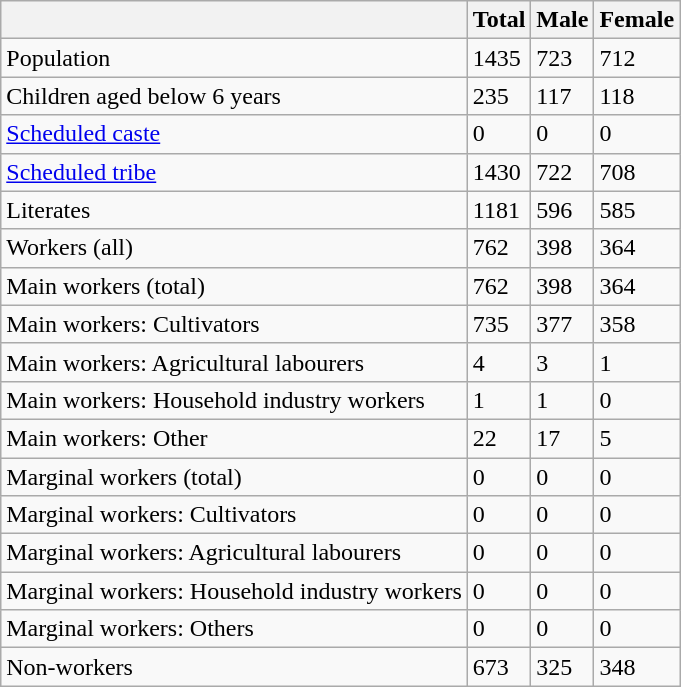<table class="wikitable sortable">
<tr>
<th></th>
<th>Total</th>
<th>Male</th>
<th>Female</th>
</tr>
<tr>
<td>Population</td>
<td>1435</td>
<td>723</td>
<td>712</td>
</tr>
<tr>
<td>Children aged below 6 years</td>
<td>235</td>
<td>117</td>
<td>118</td>
</tr>
<tr>
<td><a href='#'>Scheduled caste</a></td>
<td>0</td>
<td>0</td>
<td>0</td>
</tr>
<tr>
<td><a href='#'>Scheduled tribe</a></td>
<td>1430</td>
<td>722</td>
<td>708</td>
</tr>
<tr>
<td>Literates</td>
<td>1181</td>
<td>596</td>
<td>585</td>
</tr>
<tr>
<td>Workers (all)</td>
<td>762</td>
<td>398</td>
<td>364</td>
</tr>
<tr>
<td>Main workers (total)</td>
<td>762</td>
<td>398</td>
<td>364</td>
</tr>
<tr>
<td>Main workers: Cultivators</td>
<td>735</td>
<td>377</td>
<td>358</td>
</tr>
<tr>
<td>Main workers: Agricultural labourers</td>
<td>4</td>
<td>3</td>
<td>1</td>
</tr>
<tr>
<td>Main workers: Household industry workers</td>
<td>1</td>
<td>1</td>
<td>0</td>
</tr>
<tr>
<td>Main workers: Other</td>
<td>22</td>
<td>17</td>
<td>5</td>
</tr>
<tr>
<td>Marginal workers (total)</td>
<td>0</td>
<td>0</td>
<td>0</td>
</tr>
<tr>
<td>Marginal workers: Cultivators</td>
<td>0</td>
<td>0</td>
<td>0</td>
</tr>
<tr>
<td>Marginal workers: Agricultural labourers</td>
<td>0</td>
<td>0</td>
<td>0</td>
</tr>
<tr>
<td>Marginal workers: Household industry workers</td>
<td>0</td>
<td>0</td>
<td>0</td>
</tr>
<tr>
<td>Marginal workers: Others</td>
<td>0</td>
<td>0</td>
<td>0</td>
</tr>
<tr>
<td>Non-workers</td>
<td>673</td>
<td>325</td>
<td>348</td>
</tr>
</table>
